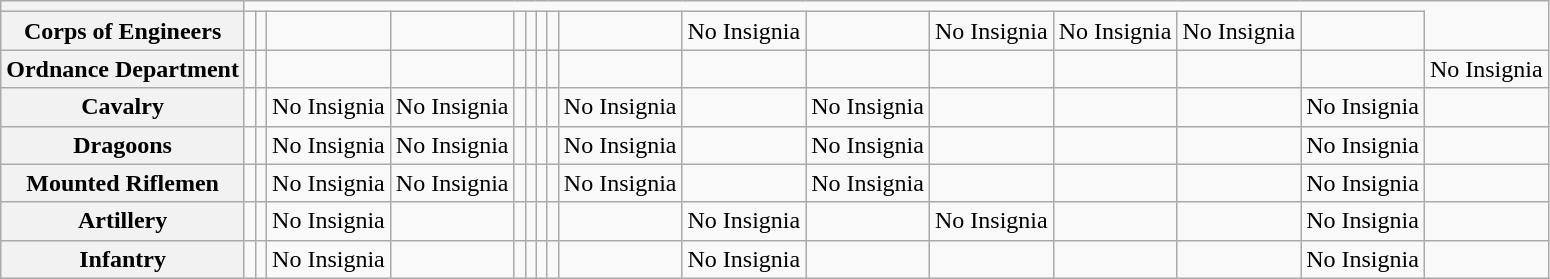<table class="wikitable">
<tr style="text-align:center;">
<th></th>
</tr>
<tr>
<th>Corps of Engineers</th>
<td></td>
<td></td>
<td></td>
<td></td>
<td></td>
<td></td>
<td></td>
<td></td>
<td></td>
<td>No Insignia</td>
<td></td>
<td>No Insignia</td>
<td>No Insignia</td>
<td>No Insignia</td>
<td></td>
</tr>
<tr>
<th>Ordnance Department</th>
<td></td>
<td></td>
<td></td>
<td></td>
<td></td>
<td></td>
<td></td>
<td></td>
<td></td>
<td></td>
<td></td>
<td></td>
<td></td>
<td></td>
<td></td>
<td>No Insignia</td>
</tr>
<tr>
<th>Cavalry</th>
<td></td>
<td></td>
<td>No Insignia</td>
<td>No Insignia</td>
<td></td>
<td></td>
<td></td>
<td></td>
<td>No Insignia</td>
<td></td>
<td>No Insignia</td>
<td></td>
<td></td>
<td></td>
<td>No Insignia</td>
<td></td>
</tr>
<tr>
<th>Dragoons</th>
<td></td>
<td></td>
<td>No Insignia</td>
<td>No Insignia</td>
<td></td>
<td></td>
<td></td>
<td></td>
<td>No Insignia</td>
<td></td>
<td>No Insignia</td>
<td></td>
<td></td>
<td></td>
<td>No Insignia</td>
<td></td>
</tr>
<tr>
<th>Mounted Riflemen</th>
<td></td>
<td></td>
<td>No Insignia</td>
<td>No Insignia</td>
<td></td>
<td></td>
<td></td>
<td></td>
<td>No Insignia</td>
<td></td>
<td>No Insignia</td>
<td></td>
<td></td>
<td></td>
<td>No Insignia</td>
<td></td>
</tr>
<tr>
<th>Artillery</th>
<td></td>
<td></td>
<td>No Insignia</td>
<td></td>
<td></td>
<td></td>
<td></td>
<td></td>
<td></td>
<td>No Insignia</td>
<td></td>
<td>No Insignia</td>
<td></td>
<td></td>
<td>No Insignia</td>
<td></td>
</tr>
<tr>
<th>Infantry</th>
<td></td>
<td></td>
<td>No Insignia</td>
<td></td>
<td></td>
<td></td>
<td></td>
<td></td>
<td></td>
<td>No Insignia</td>
<td></td>
<td></td>
<td></td>
<td></td>
<td>No Insignia</td>
<td></td>
</tr>
</table>
